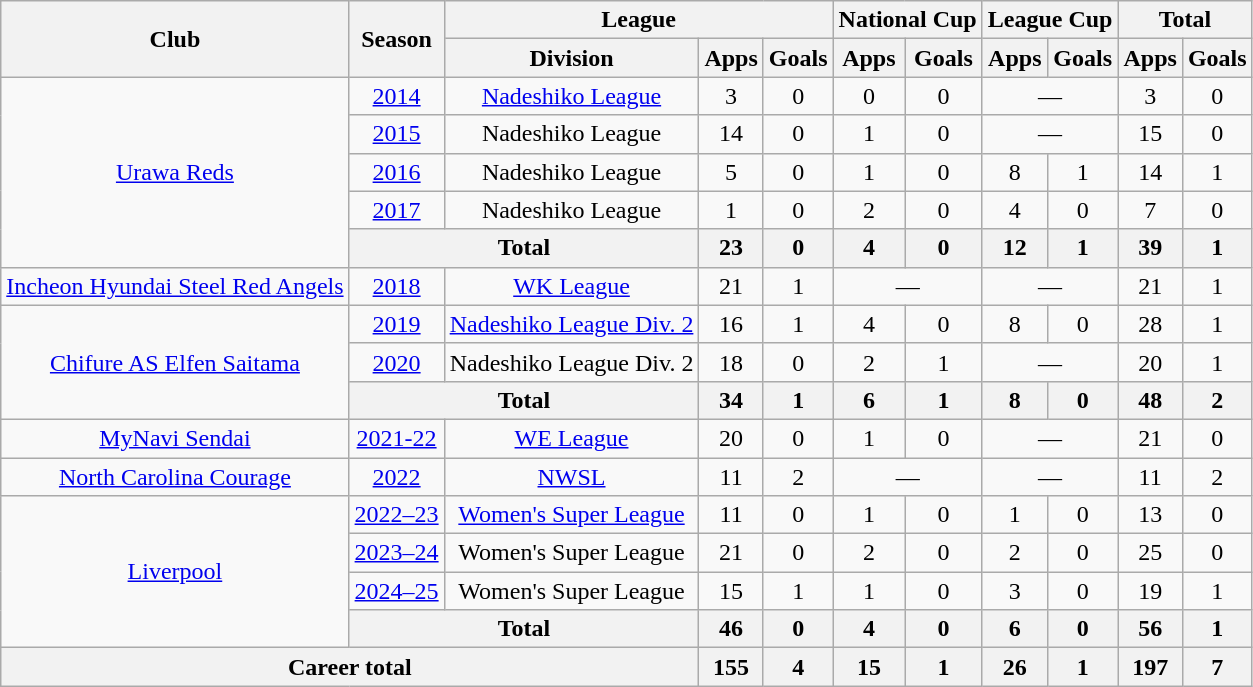<table class="wikitable" style="text-align:center">
<tr>
<th rowspan="2">Club</th>
<th rowspan="2">Season</th>
<th colspan="3">League</th>
<th colspan="2">National Cup</th>
<th colspan="2">League Cup</th>
<th colspan="2">Total</th>
</tr>
<tr>
<th>Division</th>
<th>Apps</th>
<th>Goals</th>
<th>Apps</th>
<th>Goals</th>
<th>Apps</th>
<th>Goals</th>
<th>Apps</th>
<th>Goals</th>
</tr>
<tr>
<td rowspan="5"><a href='#'>Urawa Reds</a></td>
<td><a href='#'>2014</a></td>
<td><a href='#'>Nadeshiko League</a></td>
<td>3</td>
<td>0</td>
<td>0</td>
<td>0</td>
<td colspan=2>—</td>
<td>3</td>
<td>0</td>
</tr>
<tr>
<td><a href='#'>2015</a></td>
<td>Nadeshiko League</td>
<td>14</td>
<td>0</td>
<td>1</td>
<td>0</td>
<td colspan=2>—</td>
<td>15</td>
<td>0</td>
</tr>
<tr>
<td><a href='#'>2016</a></td>
<td>Nadeshiko League</td>
<td>5</td>
<td>0</td>
<td>1</td>
<td>0</td>
<td>8</td>
<td>1</td>
<td>14</td>
<td>1</td>
</tr>
<tr>
<td><a href='#'>2017</a></td>
<td>Nadeshiko League</td>
<td>1</td>
<td>0</td>
<td>2</td>
<td>0</td>
<td>4</td>
<td>0</td>
<td>7</td>
<td>0</td>
</tr>
<tr>
<th colspan="2">Total</th>
<th>23</th>
<th>0</th>
<th>4</th>
<th>0</th>
<th>12</th>
<th>1</th>
<th>39</th>
<th>1</th>
</tr>
<tr>
<td><a href='#'>Incheon Hyundai Steel Red Angels</a></td>
<td><a href='#'>2018</a></td>
<td><a href='#'>WK League</a></td>
<td>21</td>
<td>1</td>
<td colspan=2>—</td>
<td colspan=2>—</td>
<td>21</td>
<td>1</td>
</tr>
<tr>
<td rowspan="3"><a href='#'>Chifure AS Elfen Saitama</a></td>
<td><a href='#'>2019</a></td>
<td><a href='#'>Nadeshiko League Div. 2</a></td>
<td>16</td>
<td>1</td>
<td>4</td>
<td>0</td>
<td>8</td>
<td>0</td>
<td>28</td>
<td>1</td>
</tr>
<tr>
<td><a href='#'>2020</a></td>
<td>Nadeshiko League Div. 2</td>
<td>18</td>
<td>0</td>
<td>2</td>
<td>1</td>
<td colspan="2">—</td>
<td>20</td>
<td>1</td>
</tr>
<tr>
<th colspan="2">Total</th>
<th>34</th>
<th>1</th>
<th>6</th>
<th>1</th>
<th>8</th>
<th>0</th>
<th>48</th>
<th>2</th>
</tr>
<tr>
<td><a href='#'>MyNavi Sendai</a></td>
<td><a href='#'>2021-22</a></td>
<td><a href='#'>WE League</a></td>
<td>20</td>
<td>0</td>
<td>1</td>
<td>0</td>
<td colspan="2">—</td>
<td>21</td>
<td>0</td>
</tr>
<tr>
<td><a href='#'>North Carolina Courage</a></td>
<td><a href='#'>2022</a></td>
<td><a href='#'>NWSL</a></td>
<td>11</td>
<td>2</td>
<td colspan="2">—</td>
<td colspan="2">—</td>
<td>11</td>
<td>2</td>
</tr>
<tr>
<td rowspan="4"><a href='#'>Liverpool</a></td>
<td><a href='#'>2022–23</a></td>
<td><a href='#'>Women's Super League</a></td>
<td>11</td>
<td>0</td>
<td>1</td>
<td>0</td>
<td>1</td>
<td>0</td>
<td>13</td>
<td>0</td>
</tr>
<tr>
<td><a href='#'>2023–24</a></td>
<td>Women's Super League</td>
<td>21</td>
<td>0</td>
<td>2</td>
<td>0</td>
<td>2</td>
<td>0</td>
<td>25</td>
<td>0</td>
</tr>
<tr>
<td><a href='#'>2024–25</a></td>
<td>Women's Super League</td>
<td>15</td>
<td>1</td>
<td>1</td>
<td>0</td>
<td>3</td>
<td>0</td>
<td>19</td>
<td>1</td>
</tr>
<tr>
<th colspan="2">Total</th>
<th>46</th>
<th>0</th>
<th>4</th>
<th>0</th>
<th>6</th>
<th>0</th>
<th>56</th>
<th>1</th>
</tr>
<tr>
<th colspan="3">Career total</th>
<th>155</th>
<th>4</th>
<th>15</th>
<th>1</th>
<th>26</th>
<th>1</th>
<th>197</th>
<th>7</th>
</tr>
</table>
